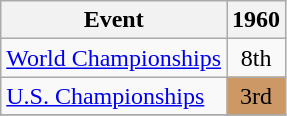<table class="wikitable">
<tr>
<th>Event</th>
<th>1960</th>
</tr>
<tr>
<td><a href='#'>World Championships</a></td>
<td align="center">8th</td>
</tr>
<tr>
<td><a href='#'>U.S. Championships</a></td>
<td align="center" bgcolor="#cc9966">3rd</td>
</tr>
<tr>
</tr>
</table>
